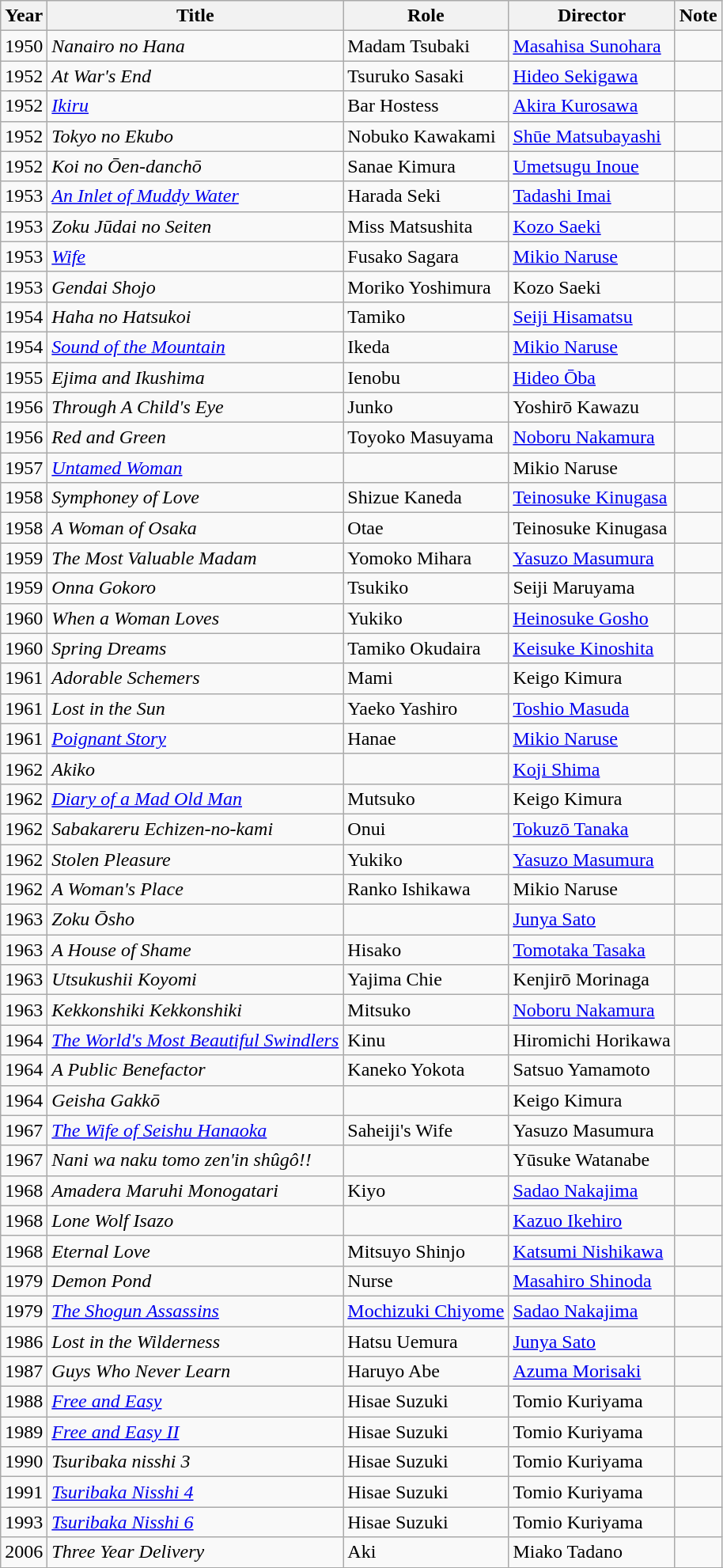<table class="wikitable">
<tr>
<th>Year</th>
<th>Title</th>
<th>Role</th>
<th>Director</th>
<th>Note</th>
</tr>
<tr>
<td>1950</td>
<td><em>Nanairo no Hana</em></td>
<td>Madam Tsubaki</td>
<td><a href='#'>Masahisa Sunohara</a></td>
<td></td>
</tr>
<tr>
<td>1952</td>
<td><em>At War's End</em></td>
<td>Tsuruko Sasaki</td>
<td><a href='#'>Hideo Sekigawa</a></td>
<td></td>
</tr>
<tr>
<td>1952</td>
<td><em><a href='#'>Ikiru</a></em></td>
<td>Bar Hostess</td>
<td><a href='#'>Akira Kurosawa</a></td>
<td></td>
</tr>
<tr>
<td>1952</td>
<td><em>Tokyo no Ekubo</em></td>
<td>Nobuko Kawakami</td>
<td><a href='#'>Shūe Matsubayashi</a></td>
<td></td>
</tr>
<tr>
<td>1952</td>
<td><em>Koi no Ōen-danchō</em></td>
<td>Sanae Kimura</td>
<td><a href='#'>Umetsugu Inoue</a></td>
<td></td>
</tr>
<tr>
<td>1953</td>
<td><em><a href='#'>An Inlet of Muddy Water</a></em></td>
<td>Harada Seki</td>
<td><a href='#'>Tadashi Imai</a></td>
<td></td>
</tr>
<tr>
<td>1953</td>
<td><em>Zoku Jūdai no Seiten</em></td>
<td>Miss Matsushita</td>
<td><a href='#'>Kozo Saeki</a></td>
<td></td>
</tr>
<tr>
<td>1953</td>
<td><em><a href='#'>Wife</a></em></td>
<td>Fusako Sagara</td>
<td><a href='#'>Mikio Naruse</a></td>
<td></td>
</tr>
<tr>
<td>1953</td>
<td><em>Gendai Shojo</em></td>
<td>Moriko Yoshimura</td>
<td>Kozo Saeki</td>
<td></td>
</tr>
<tr>
<td>1954</td>
<td><em>Haha no Hatsukoi</em></td>
<td>Tamiko</td>
<td><a href='#'>Seiji Hisamatsu</a></td>
<td></td>
</tr>
<tr>
<td>1954</td>
<td><em><a href='#'>Sound of the Mountain</a></em></td>
<td>Ikeda</td>
<td><a href='#'>Mikio Naruse</a></td>
<td></td>
</tr>
<tr>
<td>1955</td>
<td><em>Ejima and Ikushima</em></td>
<td>Ienobu</td>
<td><a href='#'>Hideo Ōba</a></td>
<td></td>
</tr>
<tr>
<td>1956</td>
<td><em>Through A Child's Eye</em></td>
<td>Junko</td>
<td>Yoshirō Kawazu</td>
<td></td>
</tr>
<tr>
<td>1956</td>
<td><em>Red and Green</em></td>
<td>Toyoko Masuyama</td>
<td><a href='#'>Noboru Nakamura</a></td>
<td></td>
</tr>
<tr>
<td>1957</td>
<td><a href='#'><em>Untamed Woman</em></a></td>
<td></td>
<td>Mikio Naruse</td>
<td></td>
</tr>
<tr>
<td>1958</td>
<td><em>Symphoney of Love</em></td>
<td>Shizue Kaneda</td>
<td><a href='#'>Teinosuke Kinugasa</a></td>
<td></td>
</tr>
<tr>
<td>1958</td>
<td><em>A Woman of Osaka</em></td>
<td>Otae</td>
<td>Teinosuke Kinugasa</td>
<td></td>
</tr>
<tr>
<td>1959</td>
<td><em>The Most Valuable Madam</em></td>
<td>Yomoko Mihara</td>
<td><a href='#'>Yasuzo Masumura</a></td>
<td></td>
</tr>
<tr>
<td>1959</td>
<td><em>Onna Gokoro</em></td>
<td>Tsukiko</td>
<td>Seiji Maruyama</td>
<td></td>
</tr>
<tr>
<td>1960</td>
<td><em>When a Woman Loves</em></td>
<td>Yukiko</td>
<td><a href='#'>Heinosuke Gosho</a></td>
<td></td>
</tr>
<tr>
<td>1960</td>
<td><em>Spring Dreams</em></td>
<td>Tamiko Okudaira</td>
<td><a href='#'>Keisuke Kinoshita</a></td>
<td></td>
</tr>
<tr>
<td>1961</td>
<td><em>Adorable Schemers</em></td>
<td>Mami</td>
<td>Keigo Kimura</td>
<td></td>
</tr>
<tr>
<td>1961</td>
<td><em>Lost in the Sun</em></td>
<td>Yaeko Yashiro</td>
<td><a href='#'>Toshio Masuda</a></td>
<td></td>
</tr>
<tr>
<td>1961</td>
<td><a href='#'><em>Poignant Story</em></a></td>
<td>Hanae</td>
<td><a href='#'>Mikio Naruse</a></td>
<td></td>
</tr>
<tr>
<td>1962</td>
<td><em>Akiko</em></td>
<td></td>
<td><a href='#'>Koji Shima</a></td>
<td></td>
</tr>
<tr>
<td>1962</td>
<td><em><a href='#'>Diary of a Mad Old Man</a></em></td>
<td>Mutsuko</td>
<td>Keigo Kimura</td>
<td></td>
</tr>
<tr>
<td>1962</td>
<td><em>Sabakareru Echizen-no-kami</em></td>
<td>Onui</td>
<td><a href='#'>Tokuzō Tanaka</a></td>
<td></td>
</tr>
<tr>
<td>1962</td>
<td><em>Stolen Pleasure</em></td>
<td>Yukiko</td>
<td><a href='#'>Yasuzo Masumura</a></td>
<td></td>
</tr>
<tr>
<td>1962</td>
<td><em>A Woman's Place</em></td>
<td>Ranko Ishikawa</td>
<td>Mikio Naruse</td>
<td></td>
</tr>
<tr>
<td>1963</td>
<td><em>Zoku Ōsho</em></td>
<td></td>
<td><a href='#'>Junya Sato</a></td>
<td></td>
</tr>
<tr>
<td>1963</td>
<td><em>A House of Shame</em></td>
<td>Hisako</td>
<td><a href='#'>Tomotaka Tasaka</a></td>
<td></td>
</tr>
<tr>
<td>1963</td>
<td><em>Utsukushii Koyomi</em></td>
<td>Yajima Chie</td>
<td>Kenjirō Morinaga</td>
<td></td>
</tr>
<tr>
<td>1963</td>
<td><em>Kekkonshiki Kekkonshiki</em></td>
<td>Mitsuko</td>
<td><a href='#'>Noboru Nakamura</a></td>
<td></td>
</tr>
<tr>
<td>1964</td>
<td><em><a href='#'>The World's Most Beautiful Swindlers</a></em></td>
<td>Kinu</td>
<td>Hiromichi Horikawa</td>
<td></td>
</tr>
<tr>
<td>1964</td>
<td><em>A Public Benefactor</em></td>
<td>Kaneko Yokota</td>
<td>Satsuo Yamamoto</td>
<td></td>
</tr>
<tr>
<td>1964</td>
<td><em>Geisha Gakkō</em></td>
<td></td>
<td>Keigo Kimura</td>
<td></td>
</tr>
<tr>
<td>1967</td>
<td><em><a href='#'>The Wife of Seishu Hanaoka</a></em></td>
<td>Saheiji's Wife</td>
<td>Yasuzo Masumura</td>
<td></td>
</tr>
<tr>
<td>1967</td>
<td><em>Nani wa naku tomo zen'in shûgô!!</em></td>
<td></td>
<td>Yūsuke Watanabe</td>
<td></td>
</tr>
<tr>
<td>1968</td>
<td><em>Amadera Maruhi Monogatari</em></td>
<td>Kiyo</td>
<td><a href='#'>Sadao Nakajima</a></td>
<td></td>
</tr>
<tr>
<td>1968</td>
<td><em>Lone Wolf Isazo</em></td>
<td></td>
<td><a href='#'>Kazuo Ikehiro</a></td>
<td></td>
</tr>
<tr>
<td>1968</td>
<td><em>Eternal Love</em></td>
<td>Mitsuyo Shinjo</td>
<td><a href='#'>Katsumi Nishikawa</a></td>
<td></td>
</tr>
<tr>
<td>1979</td>
<td><em>Demon Pond</em></td>
<td>Nurse</td>
<td><a href='#'>Masahiro Shinoda</a></td>
<td></td>
</tr>
<tr>
<td>1979</td>
<td><em><a href='#'>The Shogun Assassins</a></em></td>
<td><a href='#'>Mochizuki Chiyome</a></td>
<td><a href='#'>Sadao Nakajima</a></td>
<td></td>
</tr>
<tr>
<td>1986</td>
<td><em>Lost in the Wilderness</em></td>
<td>Hatsu Uemura</td>
<td><a href='#'>Junya Sato</a></td>
<td></td>
</tr>
<tr>
<td>1987</td>
<td><em>Guys Who Never Learn</em></td>
<td>Haruyo Abe</td>
<td><a href='#'>Azuma Morisaki</a></td>
<td></td>
</tr>
<tr>
<td>1988</td>
<td><em><a href='#'>Free and Easy</a></em></td>
<td>Hisae Suzuki</td>
<td>Tomio Kuriyama</td>
<td></td>
</tr>
<tr>
<td>1989</td>
<td><em><a href='#'>Free and Easy II</a></em></td>
<td>Hisae Suzuki</td>
<td>Tomio Kuriyama</td>
<td></td>
</tr>
<tr>
<td>1990</td>
<td><em>Tsuribaka nisshi 3</em></td>
<td>Hisae Suzuki</td>
<td>Tomio Kuriyama</td>
<td></td>
</tr>
<tr>
<td>1991</td>
<td><em><a href='#'>Tsuribaka Nisshi 4</a></em></td>
<td>Hisae Suzuki</td>
<td>Tomio Kuriyama</td>
<td></td>
</tr>
<tr>
<td>1993</td>
<td><em><a href='#'>Tsuribaka Nisshi 6</a></em></td>
<td>Hisae Suzuki</td>
<td>Tomio Kuriyama</td>
<td></td>
</tr>
<tr>
<td>2006</td>
<td><em>Three Year Delivery</em></td>
<td>Aki</td>
<td>Miako Tadano</td>
<td></td>
</tr>
<tr>
</tr>
</table>
